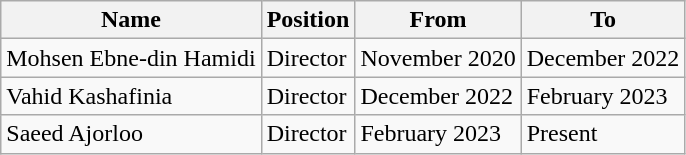<table class="wikitable">
<tr>
<th>Name</th>
<th>Position</th>
<th>From</th>
<th>To</th>
</tr>
<tr>
<td>Mohsen Ebne-din Hamidi</td>
<td>Director</td>
<td>November 2020</td>
<td>December 2022</td>
</tr>
<tr>
<td>Vahid Kashafinia</td>
<td>Director</td>
<td>December 2022</td>
<td>February 2023</td>
</tr>
<tr>
<td>Saeed Ajorloo</td>
<td>Director</td>
<td>February 2023</td>
<td>Present</td>
</tr>
</table>
